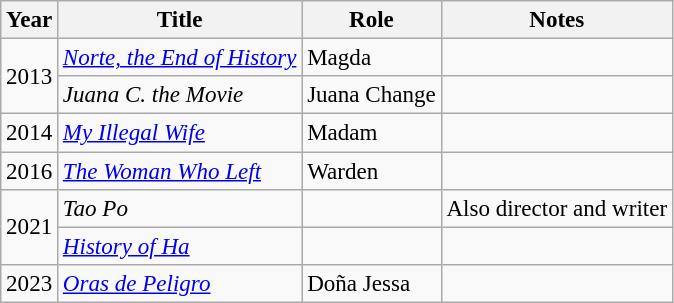<table class="wikitable" style="font-size: 96%;">
<tr>
<th>Year</th>
<th>Title</th>
<th>Role</th>
<th>Notes</th>
</tr>
<tr>
<td rowspan="2">2013</td>
<td><em><a href='#'>Norte, the End of History</a></em></td>
<td>Magda</td>
<td></td>
</tr>
<tr>
<td><em>Juana C. the Movie</em></td>
<td>Juana Change</td>
<td></td>
</tr>
<tr>
<td>2014</td>
<td><em><a href='#'>My Illegal Wife</a></em> </td>
<td>Madam</td>
<td></td>
</tr>
<tr>
<td>2016</td>
<td><em><a href='#'>The Woman Who Left</a></em> </td>
<td>Warden</td>
<td></td>
</tr>
<tr>
<td rowspan="2">2021</td>
<td><em>Tao Po</em> </td>
<td></td>
<td>Also director and writer</td>
</tr>
<tr>
<td><em><a href='#'>History of Ha</a></em> </td>
<td></td>
<td></td>
</tr>
<tr>
<td>2023</td>
<td><em><a href='#'>Oras de Peligro</a></em></td>
<td>Doña Jessa</td>
<td></td>
</tr>
</table>
